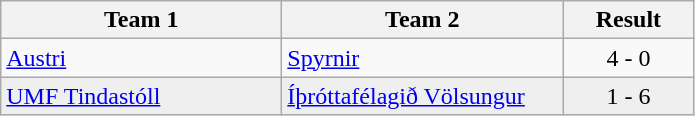<table class="wikitable">
<tr>
<th width="180">Team 1</th>
<th width="180">Team 2</th>
<th width="80">Result</th>
</tr>
<tr>
<td><a href='#'>Austri</a></td>
<td><a href='#'>Spyrnir</a></td>
<td align="center">4 - 0</td>
</tr>
<tr style="background:#EFEFEF">
<td><a href='#'>UMF Tindastóll</a></td>
<td><a href='#'>Íþróttafélagið Völsungur</a></td>
<td align="center">1 - 6</td>
</tr>
</table>
